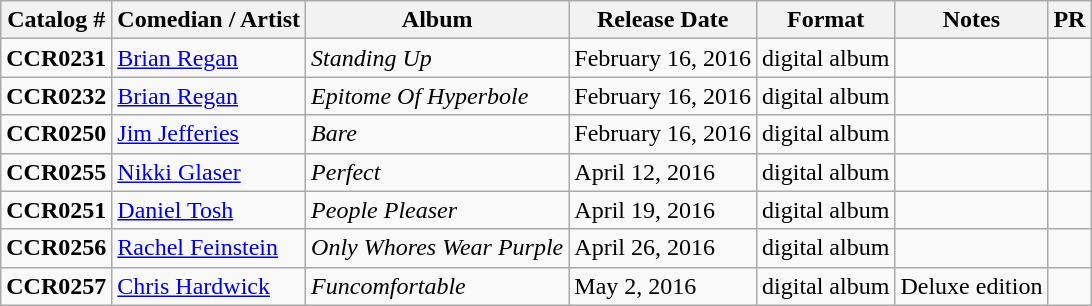<table class="wikitable">
<tr>
<th>Catalog #</th>
<th>Comedian / Artist</th>
<th>Album</th>
<th>Release Date</th>
<th>Format</th>
<th>Notes</th>
<th>PR</th>
</tr>
<tr>
<td><strong>CCR0231</strong></td>
<td><a href='#'>Brian Regan</a></td>
<td><em>Standing Up</em></td>
<td>February 16, 2016</td>
<td>digital album</td>
<td></td>
<td></td>
</tr>
<tr>
<td><strong>CCR0232</strong></td>
<td><a href='#'>Brian Regan</a></td>
<td><em>Epitome Of Hyperbole</em></td>
<td>February 16, 2016</td>
<td>digital album</td>
<td></td>
<td></td>
</tr>
<tr>
<td><strong>CCR0250</strong></td>
<td><a href='#'>Jim Jefferies</a></td>
<td><em>Bare</em></td>
<td>February 16, 2016</td>
<td>digital album</td>
<td></td>
<td></td>
</tr>
<tr>
<td><strong>CCR0255</strong></td>
<td><a href='#'>Nikki Glaser</a></td>
<td><em>Perfect</em></td>
<td>April 12, 2016</td>
<td>digital album</td>
<td></td>
<td></td>
</tr>
<tr>
<td><strong>CCR0251</strong></td>
<td><a href='#'>Daniel Tosh</a></td>
<td><em>People Pleaser</em></td>
<td>April 19, 2016</td>
<td>digital album</td>
<td></td>
<td></td>
</tr>
<tr>
<td><strong>CCR0256</strong></td>
<td><a href='#'>Rachel Feinstein</a></td>
<td><em>Only Whores Wear Purple</em></td>
<td>April 26, 2016</td>
<td>digital album</td>
<td></td>
<td></td>
</tr>
<tr>
<td><strong>CCR0257</strong></td>
<td><a href='#'>Chris Hardwick</a></td>
<td><em>Funcomfortable</em></td>
<td>May 2, 2016</td>
<td>digital album</td>
<td>Deluxe edition</td>
<td></td>
</tr>
</table>
